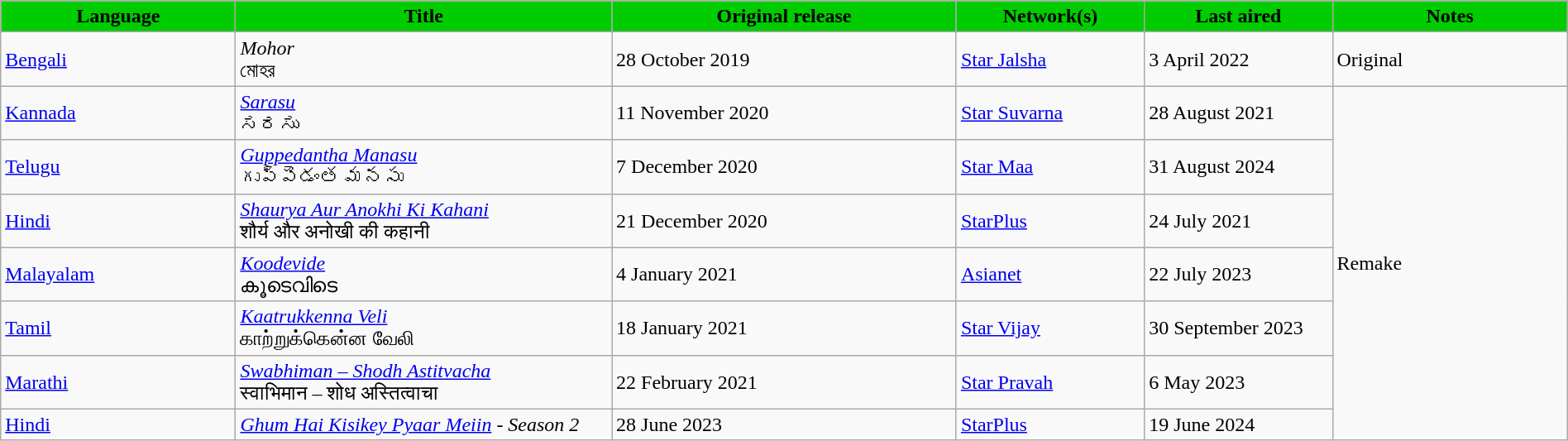<table class="wikitable" style="width:100%">
<tr>
<th style="background:#00cc00; width:15%;">Language</th>
<th style="background:#00cc00; width:24%;">Title</th>
<th style="background:#00cc00; width:22%;">Original release</th>
<th style="background:#00cc00; width:12%;">Network(s)</th>
<th style="background:#00cc00; width:12%;">Last aired</th>
<th style="background:#00cc00; width:24%;">Notes</th>
</tr>
<tr>
<td><a href='#'>Bengali</a></td>
<td><em>Mohor</em> <br> মোহর</td>
<td>28 October 2019</td>
<td><a href='#'>Star Jalsha</a></td>
<td>3 April 2022</td>
<td>Original</td>
</tr>
<tr>
<td><a href='#'>Kannada</a></td>
<td><em><a href='#'>Sarasu</a></em> <br> ಸರಸು</td>
<td>11 November 2020</td>
<td><a href='#'>Star Suvarna</a></td>
<td>28 August 2021</td>
<td rowspan="7">Remake</td>
</tr>
<tr>
<td><a href='#'>Telugu</a></td>
<td><em><a href='#'>Guppedantha Manasu</a></em> <br> గుప్పెడంత మనసు</td>
<td>7 December 2020</td>
<td><a href='#'>Star Maa</a></td>
<td>31 August 2024</td>
</tr>
<tr>
<td><a href='#'>Hindi</a></td>
<td><em><a href='#'>Shaurya Aur Anokhi Ki Kahani</a></em> <br> शौर्य और अनोखी की कहानी</td>
<td>21 December 2020</td>
<td><a href='#'>StarPlus</a></td>
<td>24 July 2021</td>
</tr>
<tr>
<td><a href='#'>Malayalam</a></td>
<td><em><a href='#'>Koodevide</a></em> <br> കൂടെവിടെ</td>
<td>4 January 2021</td>
<td><a href='#'>Asianet</a></td>
<td>22 July 2023</td>
</tr>
<tr>
<td><a href='#'>Tamil</a></td>
<td><em><a href='#'>Kaatrukkenna Veli</a></em> <br> காற்றுக்கென்ன வேலி</td>
<td>18 January 2021</td>
<td><a href='#'>Star Vijay</a></td>
<td>30 September 2023</td>
</tr>
<tr>
<td><a href='#'>Marathi</a></td>
<td><em><a href='#'>Swabhiman – Shodh Astitvacha</a></em> <br> स्वाभिमान – शोध अस्तित्वाचा</td>
<td>22 February 2021</td>
<td><a href='#'>Star Pravah</a></td>
<td>6 May 2023</td>
</tr>
<tr>
<td><a href='#'>Hindi</a></td>
<td><em><a href='#'>Ghum Hai Kisikey Pyaar Meiin</a> - Season 2</em></td>
<td>28 June 2023</td>
<td><a href='#'>StarPlus</a></td>
<td>19 June 2024</td>
</tr>
</table>
